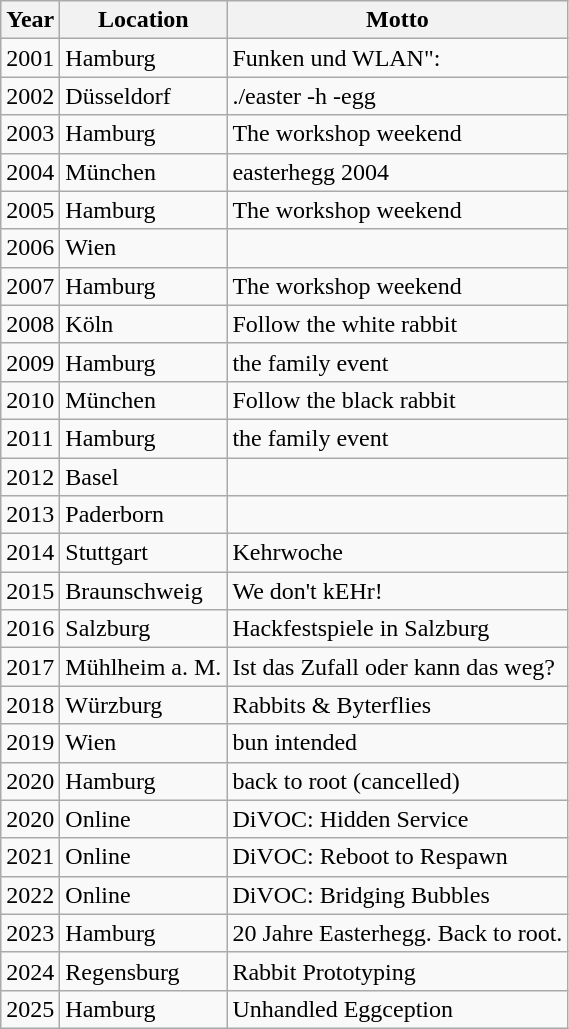<table class="wikitable">
<tr>
<th>Year</th>
<th>Location</th>
<th>Motto</th>
</tr>
<tr>
<td>2001</td>
<td>Hamburg</td>
<td>Funken und WLAN":</td>
</tr>
<tr>
<td>2002</td>
<td>Düsseldorf</td>
<td>./easter -h -egg</td>
</tr>
<tr>
<td>2003</td>
<td>Hamburg</td>
<td>The workshop weekend</td>
</tr>
<tr>
<td>2004</td>
<td>München</td>
<td>easterhegg 2004</td>
</tr>
<tr>
<td>2005</td>
<td>Hamburg</td>
<td>The workshop weekend</td>
</tr>
<tr>
<td>2006</td>
<td>Wien</td>
<td></td>
</tr>
<tr>
<td>2007</td>
<td>Hamburg</td>
<td>The workshop weekend</td>
</tr>
<tr>
<td>2008</td>
<td>Köln</td>
<td>Follow the white rabbit</td>
</tr>
<tr>
<td>2009</td>
<td>Hamburg</td>
<td>the family event</td>
</tr>
<tr>
<td>2010</td>
<td>München</td>
<td>Follow the black rabbit</td>
</tr>
<tr>
<td>2011</td>
<td>Hamburg</td>
<td>the family event</td>
</tr>
<tr>
<td>2012</td>
<td>Basel</td>
<td></td>
</tr>
<tr>
<td>2013</td>
<td>Paderborn</td>
<td></td>
</tr>
<tr>
<td>2014</td>
<td>Stuttgart</td>
<td>Kehrwoche</td>
</tr>
<tr>
<td>2015</td>
<td>Braunschweig</td>
<td>We don't kEHr!</td>
</tr>
<tr>
<td>2016</td>
<td>Salzburg</td>
<td>Hackfestspiele in Salzburg</td>
</tr>
<tr>
<td>2017</td>
<td>Mühlheim a. M.</td>
<td>Ist das Zufall oder kann das weg?</td>
</tr>
<tr>
<td>2018</td>
<td>Würzburg</td>
<td>Rabbits & Byterflies</td>
</tr>
<tr>
<td>2019</td>
<td>Wien</td>
<td>bun intended</td>
</tr>
<tr>
<td>2020</td>
<td>Hamburg</td>
<td>back to root (cancelled)</td>
</tr>
<tr>
<td>2020</td>
<td>Online</td>
<td>DiVOC: Hidden Service</td>
</tr>
<tr>
<td>2021</td>
<td>Online</td>
<td>DiVOC: Reboot to Respawn</td>
</tr>
<tr>
<td>2022</td>
<td>Online</td>
<td>DiVOC: Bridging Bubbles</td>
</tr>
<tr>
<td>2023</td>
<td>Hamburg</td>
<td>20 Jahre Easterhegg. Back to root.</td>
</tr>
<tr>
<td>2024</td>
<td>Regensburg</td>
<td>Rabbit Prototyping</td>
</tr>
<tr>
<td>2025</td>
<td>Hamburg</td>
<td>Unhandled Eggception</td>
</tr>
</table>
